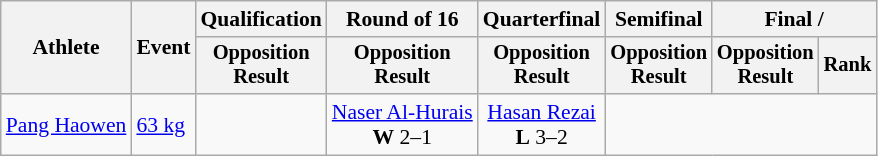<table class="wikitable" style="font-size:90%">
<tr>
<th rowspan=2>Athlete</th>
<th rowspan=2>Event</th>
<th>Qualification</th>
<th>Round of 16</th>
<th>Quarterfinal</th>
<th>Semifinal</th>
<th colspan=2>Final / </th>
</tr>
<tr style="font-size: 95%">
<th>Opposition<br>Result</th>
<th>Opposition<br>Result</th>
<th>Opposition<br>Result</th>
<th>Opposition<br>Result</th>
<th>Opposition<br>Result</th>
<th>Rank</th>
</tr>
<tr align=center>
<td align=left><a href='#'>Pang Haowen</a></td>
<td align=left><a href='#'>63 kg</a></td>
<td></td>
<td> <a href='#'>Naser Al-Hurais</a> <br><strong>W</strong> 2–1</td>
<td> <a href='#'>Hasan Rezai</a> <br><strong>L</strong> 3–2</td>
</tr>
</table>
